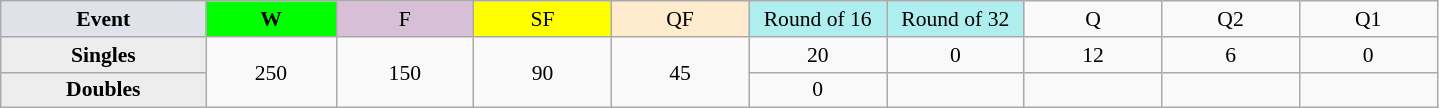<table class=wikitable style=font-size:90%;text-align:center>
<tr>
<td style="width:130px; background:#dfe2e9;"><strong>Event</strong></td>
<td style="width:80px; background:lime;"><strong>W</strong></td>
<td style="width:85px; background:thistle;">F</td>
<td style="width:85px; background:#ff0;">SF</td>
<td style="width:85px; background:#ffebcd;">QF</td>
<td style="width:85px; background:#afeeee;">Round of 16</td>
<td style="width:85px; background:#afeeee;">Round of 32</td>
<td width=85>Q</td>
<td width=85>Q2</td>
<td width=85>Q1</td>
</tr>
<tr>
<th style="background:#ededed;">Singles</th>
<td rowspan=2>250</td>
<td rowspan=2>150</td>
<td rowspan=2>90</td>
<td rowspan=2>45</td>
<td>20</td>
<td>0</td>
<td>12</td>
<td>6</td>
<td>0</td>
</tr>
<tr>
<th style="background:#ededed;">Doubles</th>
<td>0</td>
<td></td>
<td></td>
<td></td>
<td></td>
</tr>
</table>
